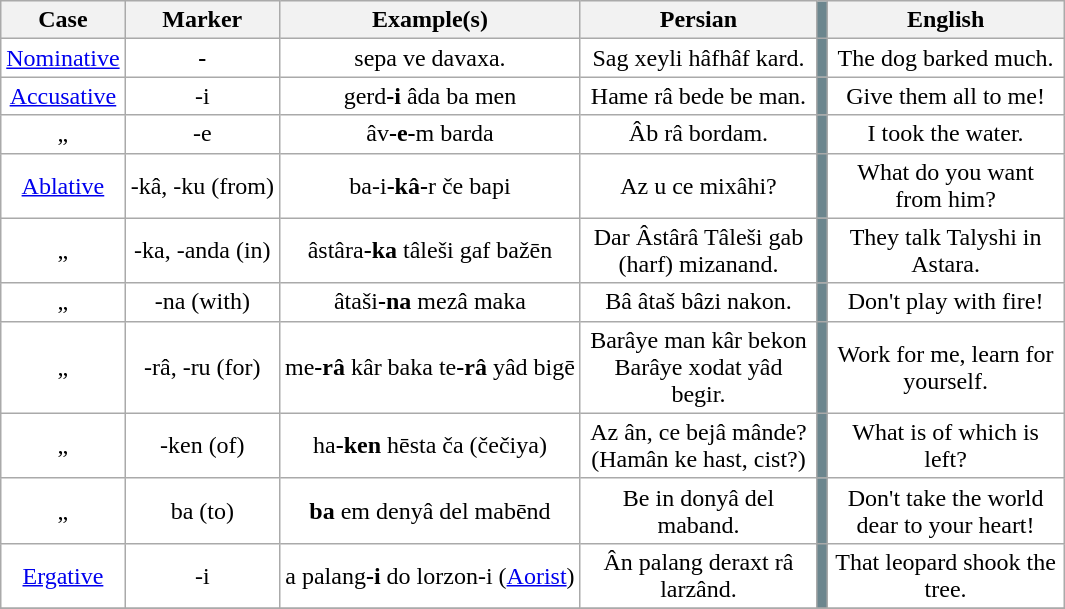<table class="wikitable" style="border:1px solid #aaa; border-collapse:collapse; text-align: center; background:white;">
<tr style="background:#eeeeee;">
<th>Case</th>
<th>Marker</th>
<th>Example(s)</th>
<th style="width:150px;">Persian</th>
<td style="background:#6C868E">‌</td>
<th style="width:150px;">English</th>
</tr>
<tr>
<td><a href='#'>Nominative</a></td>
<td><strong>-</strong></td>
<td>sepa ve davaxa.</td>
<td>Sag xeyli hâfhâf kard.</td>
<td style="background:#6C868E">‌</td>
<td>The dog barked much.</td>
</tr>
<tr>
<td><a href='#'>Accusative</a></td>
<td>-i</td>
<td>gerd<span><strong>-i</strong></span> âda ba men</td>
<td>Hame <span>râ</span> bede be man.</td>
<td style="background:#6C868E">‌</td>
<td>Give them all to me!</td>
</tr>
<tr>
<td>„</td>
<td>-e</td>
<td>âv<span><strong>-e-</strong></span>m barda</td>
<td>Âb <span>râ</span> bordam.</td>
<td style="background:#6C868E">‌</td>
<td>I took the water.</td>
</tr>
<tr>
<td><a href='#'>Ablative</a></td>
<td>-kâ, -ku (from)</td>
<td>ba-i<span><strong>-kâ-</strong></span>r če bapi</td>
<td><span>Az</span> u ce mixâhi?</td>
<td style="background:#6C868E">‌</td>
<td>What do you want from him?</td>
</tr>
<tr>
<td>„</td>
<td>-ka, -anda (in)</td>
<td>âstâra<span><strong>-ka</strong></span> tâleši gaf bažēn</td>
<td><span>Dar</span> Âstârâ Tâleši gab (harf) mizanand.</td>
<td style="background:#6C868E">‌</td>
<td>They talk Talyshi in Astara.</td>
</tr>
<tr>
<td>„</td>
<td>-na (with)</td>
<td>âtaši<span><strong>-na</strong></span> mezâ maka</td>
<td><span>Bâ</span> âtaš bâzi nakon.</td>
<td style="background:#6C868E">‌</td>
<td>Don't play with fire!</td>
</tr>
<tr>
<td>„</td>
<td>-râ, -ru (for)</td>
<td>me<span><strong>-râ</strong></span> kâr baka te<span><strong>-râ</strong></span> yâd bigē</td>
<td><span>Barâye</span> man kâr bekon <span>Barâye</span> xodat yâd begir.</td>
<td style="background:#6C868E">‌</td>
<td>Work for me, learn for yourself.</td>
</tr>
<tr>
<td>„</td>
<td>-ken (of)</td>
<td>ha<span><strong>-ken</strong></span> hēsta ča (čečiya)</td>
<td><span>Az</span> ân, ce bejâ mânde? (Hamân ke hast, cist?)</td>
<td style="background:#6C868E">‌</td>
<td>What is of which is left?</td>
</tr>
<tr>
<td>„</td>
<td>ba (to)</td>
<td><span><strong>ba</strong></span> em denyâ del mabēnd</td>
<td><span>Be</span> in donyâ del maband.</td>
<td style="background:#6C868E">‌</td>
<td>Don't take the world dear to your heart!</td>
</tr>
<tr>
<td><a href='#'>Ergative</a></td>
<td>-i</td>
<td>a palang<span><strong>-i</strong></span> do lorzon-i (<a href='#'>Aorist</a>)</td>
<td>Ân palang deraxt râ larzând.</td>
<td style="background:#6C868E">‌</td>
<td>That leopard shook the tree.</td>
</tr>
<tr>
</tr>
</table>
